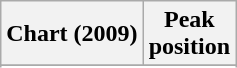<table class="wikitable sortable plainrowheaders" style="text-align:center;">
<tr>
<th scope="col">Chart (2009)</th>
<th scope="col">Peak<br>position</th>
</tr>
<tr>
</tr>
<tr>
</tr>
<tr>
</tr>
<tr>
</tr>
<tr>
</tr>
</table>
